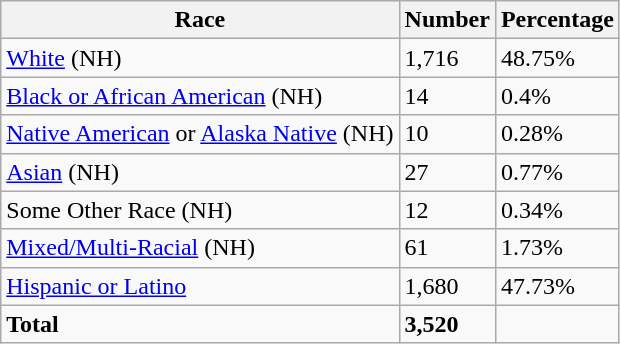<table class="wikitable">
<tr>
<th>Race</th>
<th>Number</th>
<th>Percentage</th>
</tr>
<tr>
<td><a href='#'>White</a> (NH)</td>
<td>1,716</td>
<td>48.75%</td>
</tr>
<tr>
<td><a href='#'>Black or African American</a> (NH)</td>
<td>14</td>
<td>0.4%</td>
</tr>
<tr>
<td><a href='#'>Native American</a> or <a href='#'>Alaska Native</a> (NH)</td>
<td>10</td>
<td>0.28%</td>
</tr>
<tr>
<td><a href='#'>Asian</a> (NH)</td>
<td>27</td>
<td>0.77%</td>
</tr>
<tr>
<td>Some Other Race (NH)</td>
<td>12</td>
<td>0.34%</td>
</tr>
<tr>
<td><a href='#'>Mixed/Multi-Racial</a> (NH)</td>
<td>61</td>
<td>1.73%</td>
</tr>
<tr>
<td><a href='#'>Hispanic or Latino</a></td>
<td>1,680</td>
<td>47.73%</td>
</tr>
<tr>
<td><strong>Total</strong></td>
<td><strong>3,520</strong></td>
<td></td>
</tr>
</table>
